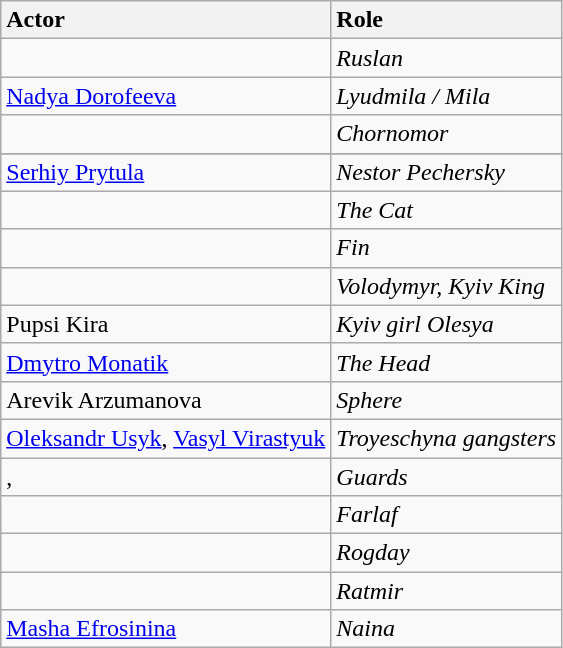<table class="wikitable">
<tr>
<th style="text-align:left; vertical-align:top;">Actor</th>
<th style="text-align:left; vertical-align:top;">Role</th>
</tr>
<tr style="vertical-align:top;">
<td style="text-align:left; "></td>
<td style="text-align:left; "><em>Ruslan</em></td>
</tr>
<tr style="vertical-align:top;">
<td style="text-align:left; "><a href='#'>Nadya Dorofeeva</a></td>
<td style="text-align:left; "><em>Lyudmila / Mila</em></td>
</tr>
<tr style="vertical-align:top;">
<td style="text-align:left; "></td>
<td style="text-align:left; "><em>Chornomor</em></td>
</tr>
<tr style="vertical-align:top;">
</tr>
<tr style="vertical-align:top;">
<td style="text-align:left; "><a href='#'>Serhiy Prytula</a></td>
<td style="text-align:left; "><em>Nestor Pechersky</em></td>
</tr>
<tr style="vertical-align:top;">
<td style="text-align:left; "></td>
<td style="text-align:left; "><em>The Cat</em></td>
</tr>
<tr style="vertical-align:top;">
<td style="text-align:left; "></td>
<td style="text-align:left; "><em>Fin</em></td>
</tr>
<tr style="vertical-align:top;">
<td style="text-align:left; "></td>
<td style="text-align:left; "><em>Volodymyr, Kyiv King</em></td>
</tr>
<tr style="vertical-align:top;">
<td style="text-align:left; ">Pupsi Kira</td>
<td style="text-align:left; "><em>Kyiv girl Olesya</em></td>
</tr>
<tr style="vertical-align:top;">
<td style="text-align:left; "><a href='#'>Dmytro Monatik</a></td>
<td style="text-align:left; "><em>The Head</em></td>
</tr>
<tr style="vertical-align:top;">
<td style="text-align:left; ">Arevik Arzumanova</td>
<td style="text-align:left; "><em>Sphere</em></td>
</tr>
<tr style="vertical-align:top;">
<td style="text-align:left; "><a href='#'>Oleksandr Usyk</a>, <a href='#'>Vasyl Virastyuk</a></td>
<td style="text-align:left; "><em>Troyeschyna gangsters</em></td>
</tr>
<tr style="vertical-align:top;">
<td style="text-align:left; ">, </td>
<td style="text-align:left; "><em>Guards</em></td>
</tr>
<tr style="vertical-align:top;">
<td style="text-align:left; "></td>
<td style="text-align:left; "><em>Farlaf</em></td>
</tr>
<tr style="vertical-align:top;">
<td style="text-align:left; "></td>
<td style="text-align:left; "><em>Rogday</em></td>
</tr>
<tr style="vertical-align:top;">
<td style="text-align:left; "></td>
<td style="text-align:left; "><em>Ratmir</em></td>
</tr>
<tr style="vertical-align:top;">
<td style="text-align:left; "><a href='#'>Masha Efrosinina</a></td>
<td style="text-align:left; "><em>Naina</em></td>
</tr>
</table>
